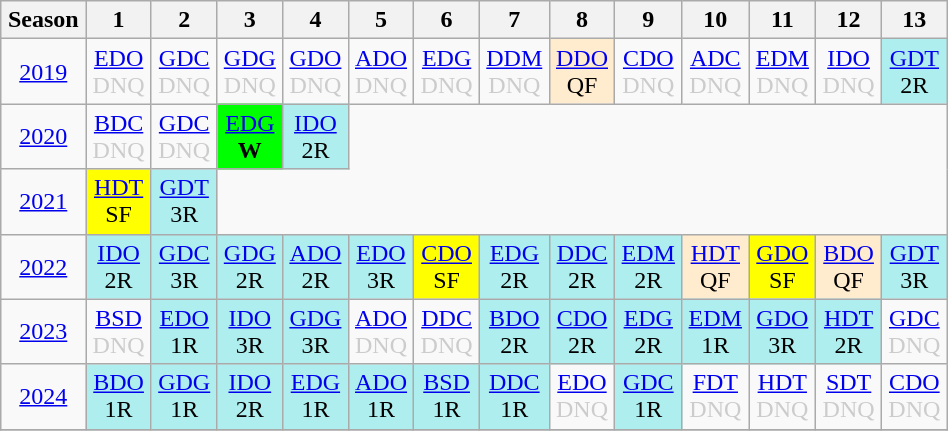<table class="wikitable" style="width:50%; margin:0">
<tr>
<th>Season</th>
<th>1</th>
<th>2</th>
<th>3</th>
<th>4</th>
<th>5</th>
<th>6</th>
<th>7</th>
<th>8</th>
<th>9</th>
<th>10</th>
<th>11</th>
<th>12</th>
<th>13</th>
</tr>
<tr>
<td style="text-align:center;"background:#efefef;"><a href='#'>2019</a></td>
<td style="text-align:center; color:#ccc;"><a href='#'>EDO</a><br>DNQ</td>
<td style="text-align:center; color:#ccc;"><a href='#'>GDC</a><br>DNQ</td>
<td style="text-align:center; color:#ccc;"><a href='#'>GDG</a><br>DNQ</td>
<td style="text-align:center; color:#ccc;"><a href='#'>GDO</a><br>DNQ</td>
<td style="text-align:center; color:#ccc;"><a href='#'>ADO</a><br>DNQ</td>
<td style="text-align:center; color:#ccc;"><a href='#'>EDG</a><br>DNQ</td>
<td style="text-align:center; color:#ccc;"><a href='#'>DDM</a><br>DNQ</td>
<td style="text-align:center; background:#ffebcd;"><a href='#'>DDO</a><br>QF</td>
<td style="text-align:center; color:#ccc;"><a href='#'>CDO</a><br>DNQ</td>
<td style="text-align:center; color:#ccc;"><a href='#'>ADC</a><br>DNQ</td>
<td style="text-align:center; color:#ccc;"><a href='#'>EDM</a><br>DNQ</td>
<td style="text-align:center; color:#ccc;"><a href='#'>IDO</a><br>DNQ</td>
<td style="text-align:center; background:#afeeee;"><a href='#'>GDT</a><br>2R</td>
</tr>
<tr>
<td style="text-align:center;"background:#efefef;"><a href='#'>2020</a></td>
<td style="text-align:center; color:#ccc;"><a href='#'>BDC</a><br>DNQ</td>
<td style="text-align:center; color:#ccc;"><a href='#'>GDC</a><br>DNQ</td>
<td style="text-align:center; background:lime;"><a href='#'>EDG</a><br><strong>W</strong></td>
<td style="text-align:center; background:#afeeee;"><a href='#'>IDO</a><br>2R</td>
</tr>
<tr>
<td style="text-align:center;"background:#efefef;"><a href='#'>2021</a></td>
<td style="text-align:center; background:yellow;"><a href='#'>HDT</a><br>SF</td>
<td style="text-align:center; background:#afeeee;"><a href='#'>GDT</a><br>3R</td>
</tr>
<tr>
<td style="text-align:center;"background:#efefef;"><a href='#'>2022</a></td>
<td style="text-align:center; background:#afeeee;"><a href='#'>IDO</a><br>2R</td>
<td style="text-align:center; background:#afeeee;"><a href='#'>GDC</a><br>3R</td>
<td style="text-align:center; background:#afeeee;"><a href='#'>GDG</a><br>2R</td>
<td style="text-align:center; background:#afeeee;"><a href='#'>ADO</a><br>2R</td>
<td style="text-align:center; background:#afeeee;"><a href='#'>EDO</a><br>3R</td>
<td style="text-align:center; background:yellow;"><a href='#'>CDO</a><br>SF</td>
<td style="text-align:center; background:#afeeee;"><a href='#'>EDG</a><br>2R</td>
<td style="text-align:center; background:#afeeee;"><a href='#'>DDC</a><br>2R</td>
<td style="text-align:center; background:#afeeee;"><a href='#'>EDM</a><br>2R</td>
<td style="text-align:center; background:#ffebcd;"><a href='#'>HDT</a><br>QF</td>
<td style="text-align:center; background:yellow;"><a href='#'>GDO</a><br>SF</td>
<td style="text-align:center; background:#ffebcd;"><a href='#'>BDO</a><br>QF</td>
<td style="text-align:center; background:#afeeee;"><a href='#'>GDT</a><br>3R</td>
</tr>
<tr>
<td style="text-align:center;"background:#efefef;"><a href='#'>2023</a></td>
<td style="text-align:center; color:#ccc;"><a href='#'>BSD</a><br>DNQ</td>
<td style="text-align:center; background:#afeeee;"><a href='#'>EDO</a><br>1R</td>
<td style="text-align:center; background:#afeeee;"><a href='#'>IDO</a><br>3R</td>
<td style="text-align:center; background:#afeeee;"><a href='#'>GDG</a><br>3R</td>
<td style="text-align:center; color:#ccc;"><a href='#'>ADO</a><br>DNQ</td>
<td style="text-align:center; color:#ccc;"><a href='#'>DDC</a><br>DNQ</td>
<td style="text-align:center; background:#afeeee;"><a href='#'>BDO</a><br>2R</td>
<td style="text-align:center; background:#afeeee;"><a href='#'>CDO</a><br>2R</td>
<td style="text-align:center; background:#afeeee;"><a href='#'>EDG</a><br>2R</td>
<td style="text-align:center; background:#afeeee;"><a href='#'>EDM</a><br>1R</td>
<td style="text-align:center; background:#afeeee;"><a href='#'>GDO</a><br>3R</td>
<td style="text-align:center; background:#afeeee;"><a href='#'>HDT</a><br>2R</td>
<td style="text-align:center; color:#ccc;"><a href='#'>GDC</a><br>DNQ</td>
</tr>
<tr>
<td style="text-align:center;"background:#efefef;"><a href='#'>2024</a></td>
<td style="text-align:center; background:#afeeee;"><a href='#'>BDO</a><br>1R</td>
<td style="text-align:center; background:#afeeee;"><a href='#'>GDG</a><br>1R</td>
<td style="text-align:center; background:#afeeee;"><a href='#'>IDO</a><br>2R</td>
<td style="text-align:center; background:#afeeee;"><a href='#'>EDG</a><br>1R</td>
<td style="text-align:center; background:#afeeee;"><a href='#'>ADO</a><br>1R</td>
<td style="text-align:center; background:#afeeee;"><a href='#'>BSD</a><br>1R</td>
<td style="text-align:center; background:#afeeee;"><a href='#'>DDC</a><br>1R</td>
<td style="text-align:center; color:#ccc;"><a href='#'>EDO</a><br>DNQ</td>
<td style="text-align:center; background:#afeeee;"><a href='#'>GDC</a><br>1R</td>
<td style="text-align:center; color:#ccc;"><a href='#'>FDT</a><br>DNQ</td>
<td style="text-align:center; color:#ccc;"><a href='#'>HDT</a><br>DNQ</td>
<td style="text-align:center; color:#ccc;"><a href='#'>SDT</a><br>DNQ</td>
<td style="text-align:center; color:#ccc;"><a href='#'>CDO</a><br>DNQ</td>
</tr>
<tr>
</tr>
</table>
